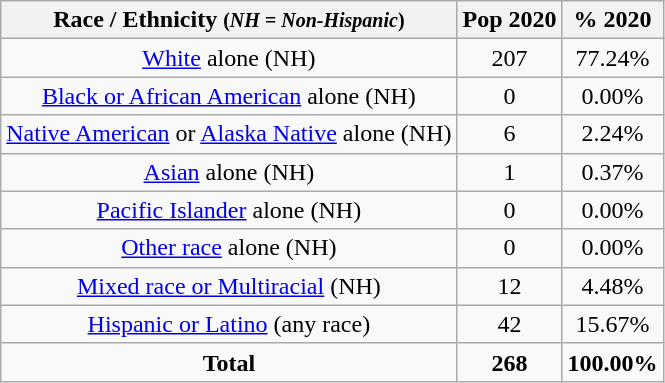<table class="wikitable" style="text-align:center;">
<tr>
<th>Race / Ethnicity <small>(<em>NH = Non-Hispanic</em>)</small></th>
<th>Pop 2020</th>
<th>% 2020</th>
</tr>
<tr>
<td><a href='#'>White</a> alone (NH)</td>
<td>207</td>
<td>77.24%</td>
</tr>
<tr>
<td><a href='#'>Black or African American</a> alone (NH)</td>
<td>0</td>
<td>0.00%</td>
</tr>
<tr>
<td><a href='#'>Native American</a> or <a href='#'>Alaska Native</a> alone (NH)</td>
<td>6</td>
<td>2.24%</td>
</tr>
<tr>
<td><a href='#'>Asian</a> alone (NH)</td>
<td>1</td>
<td>0.37%</td>
</tr>
<tr>
<td><a href='#'>Pacific Islander</a> alone (NH)</td>
<td>0</td>
<td>0.00%</td>
</tr>
<tr>
<td><a href='#'>Other race</a> alone (NH)</td>
<td>0</td>
<td>0.00%</td>
</tr>
<tr>
<td><a href='#'>Mixed race or Multiracial</a> (NH)</td>
<td>12</td>
<td>4.48%</td>
</tr>
<tr>
<td><a href='#'>Hispanic or Latino</a> (any race)</td>
<td>42</td>
<td>15.67%</td>
</tr>
<tr>
<td><strong>Total</strong></td>
<td><strong>268</strong></td>
<td><strong>100.00%</strong></td>
</tr>
</table>
